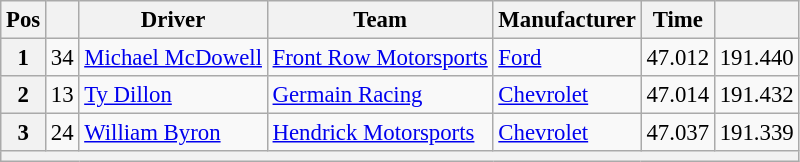<table class="wikitable" style="font-size:95%">
<tr>
<th>Pos</th>
<th></th>
<th>Driver</th>
<th>Team</th>
<th>Manufacturer</th>
<th>Time</th>
<th></th>
</tr>
<tr>
<th>1</th>
<td>34</td>
<td><a href='#'>Michael McDowell</a></td>
<td><a href='#'>Front Row Motorsports</a></td>
<td><a href='#'>Ford</a></td>
<td>47.012</td>
<td>191.440</td>
</tr>
<tr>
<th>2</th>
<td>13</td>
<td><a href='#'>Ty Dillon</a></td>
<td><a href='#'>Germain Racing</a></td>
<td><a href='#'>Chevrolet</a></td>
<td>47.014</td>
<td>191.432</td>
</tr>
<tr>
<th>3</th>
<td>24</td>
<td><a href='#'>William Byron</a></td>
<td><a href='#'>Hendrick Motorsports</a></td>
<td><a href='#'>Chevrolet</a></td>
<td>47.037</td>
<td>191.339</td>
</tr>
<tr>
<th colspan="7"></th>
</tr>
</table>
